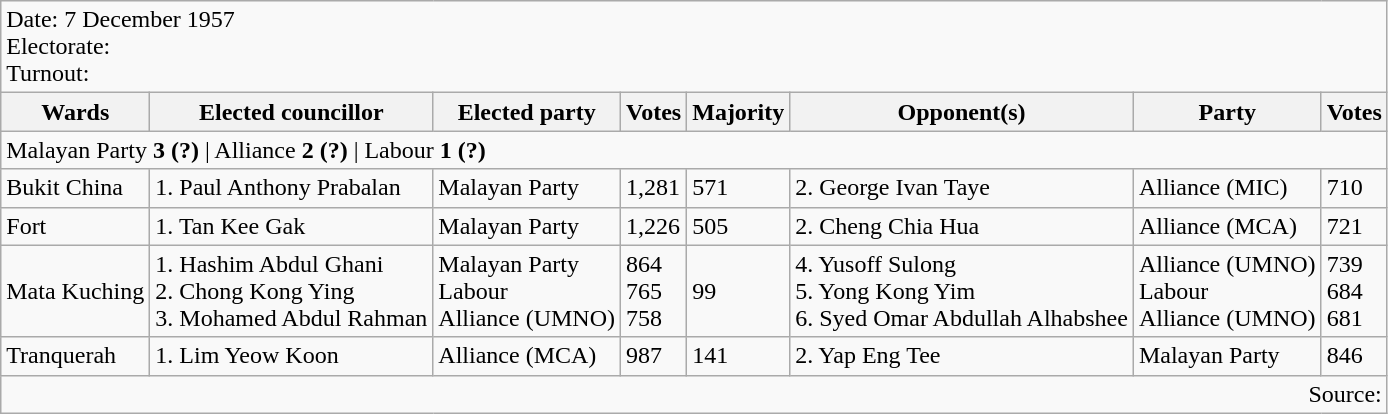<table class=wikitable>
<tr>
<td colspan=8>Date: 7 December 1957<br>Electorate: <br>Turnout:</td>
</tr>
<tr>
<th>Wards</th>
<th>Elected councillor</th>
<th>Elected party</th>
<th>Votes</th>
<th>Majority</th>
<th>Opponent(s)</th>
<th>Party</th>
<th>Votes</th>
</tr>
<tr>
<td colspan=8>Malayan Party <strong>3 (?)</strong> | Alliance <strong>2 (?)</strong> | Labour <strong>1 (?)</strong> </td>
</tr>
<tr>
<td>Bukit China</td>
<td>1. Paul Anthony Prabalan</td>
<td>Malayan Party</td>
<td>1,281</td>
<td>571</td>
<td>2. George Ivan Taye</td>
<td>Alliance (MIC)</td>
<td>710</td>
</tr>
<tr>
<td>Fort</td>
<td>1. Tan Kee Gak</td>
<td>Malayan Party</td>
<td>1,226</td>
<td>505</td>
<td>2. Cheng Chia Hua</td>
<td>Alliance (MCA)</td>
<td>721</td>
</tr>
<tr>
<td>Mata Kuching</td>
<td>1. Hashim Abdul Ghani<br>2. Chong Kong Ying<br>3. Mohamed Abdul Rahman</td>
<td>Malayan Party<br>Labour<br>Alliance (UMNO)</td>
<td>864<br>765<br>758</td>
<td>99</td>
<td>4. Yusoff Sulong<br>5. Yong Kong Yim<br>6. Syed Omar Abdullah Alhabshee</td>
<td>Alliance (UMNO)<br>Labour<br>Alliance (UMNO)</td>
<td>739<br>684<br>681</td>
</tr>
<tr>
<td>Tranquerah</td>
<td>1. Lim Yeow Koon</td>
<td>Alliance (MCA)</td>
<td>987</td>
<td>141</td>
<td>2. Yap Eng Tee</td>
<td>Malayan Party</td>
<td>846</td>
</tr>
<tr>
<td colspan=8 align=right>Source: </td>
</tr>
</table>
